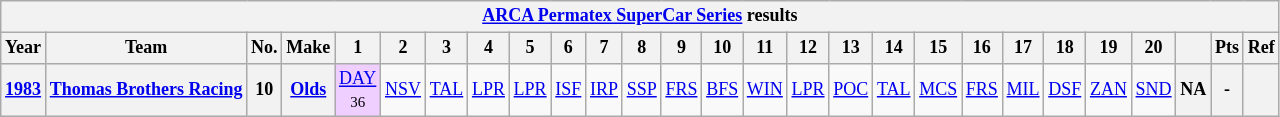<table class="wikitable" style="text-align:center; font-size:75%">
<tr>
<th colspan=45><a href='#'>ARCA Permatex SuperCar Series</a> results</th>
</tr>
<tr>
<th>Year</th>
<th>Team</th>
<th>No.</th>
<th>Make</th>
<th>1</th>
<th>2</th>
<th>3</th>
<th>4</th>
<th>5</th>
<th>6</th>
<th>7</th>
<th>8</th>
<th>9</th>
<th>10</th>
<th>11</th>
<th>12</th>
<th>13</th>
<th>14</th>
<th>15</th>
<th>16</th>
<th>17</th>
<th>18</th>
<th>19</th>
<th>20</th>
<th></th>
<th>Pts</th>
<th>Ref</th>
</tr>
<tr>
<th><a href='#'>1983</a></th>
<th><a href='#'>Thomas Brothers Racing</a></th>
<th>10</th>
<th><a href='#'>Olds</a></th>
<td style="background:#EFCFFF;"><a href='#'>DAY</a> <br><small>36</small></td>
<td><a href='#'>NSV</a></td>
<td><a href='#'>TAL</a></td>
<td><a href='#'>LPR</a></td>
<td><a href='#'>LPR</a></td>
<td><a href='#'>ISF</a></td>
<td><a href='#'>IRP</a></td>
<td><a href='#'>SSP</a></td>
<td><a href='#'>FRS</a></td>
<td><a href='#'>BFS</a></td>
<td><a href='#'>WIN</a></td>
<td><a href='#'>LPR</a></td>
<td><a href='#'>POC</a></td>
<td><a href='#'>TAL</a></td>
<td><a href='#'>MCS</a></td>
<td><a href='#'>FRS</a></td>
<td><a href='#'>MIL</a></td>
<td><a href='#'>DSF</a></td>
<td><a href='#'>ZAN</a></td>
<td><a href='#'>SND</a></td>
<th>NA</th>
<th>-</th>
<th></th>
</tr>
</table>
